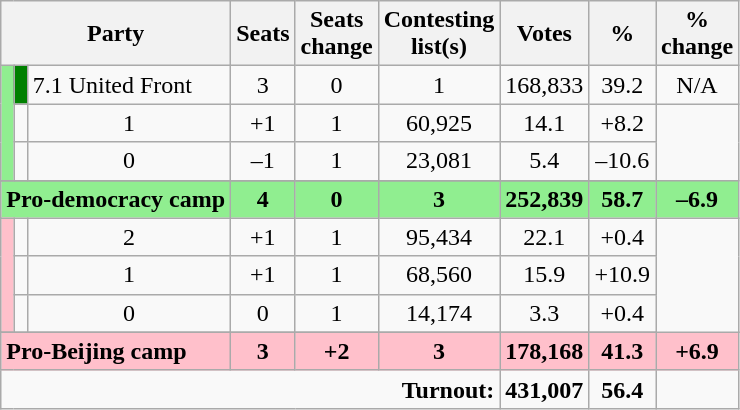<table class="wikitable">
<tr>
<th colspan="3" rowspan="1" align="center">Party</th>
<th align="center">Seats</th>
<th align="center">Seats<br>change</th>
<th align="center">Contesting<br>list(s)</th>
<th align="center">Votes</th>
<th align="center">%</th>
<th align="center">%<br>change</th>
</tr>
<tr>
<td bgcolor="LightGreen" rowspan="3"></td>
<td bgcolor="Green"></td>
<td align=left>7.1 United Front</td>
<td align="center">3</td>
<td align="center">0</td>
<td align="center">1</td>
<td align="center">168,833</td>
<td align="center">39.2</td>
<td align="center">N/A</td>
</tr>
<tr>
<td></td>
<td align="center">1</td>
<td align="center">+1</td>
<td align="center">1</td>
<td align="center">60,925</td>
<td align="center">14.1</td>
<td align="center">+8.2</td>
</tr>
<tr>
<td></td>
<td align="center">0</td>
<td align="center">–1</td>
<td align="center">1</td>
<td align="center">23,081</td>
<td align="center">5.4</td>
<td align="center">–10.6</td>
</tr>
<tr>
</tr>
<tr bgcolor="LightGreen">
<td colspan=3><strong>Pro-democracy camp</strong></td>
<td align="center"><strong>4</strong></td>
<td align="center"><strong>0</strong></td>
<td align="center"><strong>3</strong></td>
<td align="center"><strong>252,839</strong></td>
<td align="center"><strong>58.7</strong></td>
<td align="center"><strong>–6.9</strong></td>
</tr>
<tr>
<td bgcolor="Pink" rowspan="3"></td>
<td></td>
<td align="center">2</td>
<td align="center">+1</td>
<td align="center">1</td>
<td align="center">95,434</td>
<td align="center">22.1</td>
<td align="center">+0.4</td>
</tr>
<tr>
<td></td>
<td align="center">1</td>
<td align="center">+1</td>
<td align="center">1</td>
<td align="center">68,560</td>
<td align="center">15.9</td>
<td align="center">+10.9</td>
</tr>
<tr>
<td></td>
<td align="center">0</td>
<td align="center">0</td>
<td align="center">1</td>
<td align="center">14,174</td>
<td align="center">3.3</td>
<td align="center">+0.4</td>
</tr>
<tr>
</tr>
<tr bgcolor="Pink">
<td colspan=3><strong>Pro-Beijing camp</strong></td>
<td align="center"><strong>3</strong></td>
<td align="center"><strong>+2</strong></td>
<td align="center"><strong>3</strong></td>
<td align="center"><strong>178,168</strong></td>
<td align="center"><strong>41.3</strong></td>
<td align="center"><strong>+6.9</strong></td>
</tr>
<tr>
<td colspan="6" rowspan="1" align="right"><strong>Turnout:</strong></td>
<td align="center"><strong>431,007</strong></td>
<td align="center"><strong>56.4</strong></td>
<td align="center"></td>
</tr>
</table>
